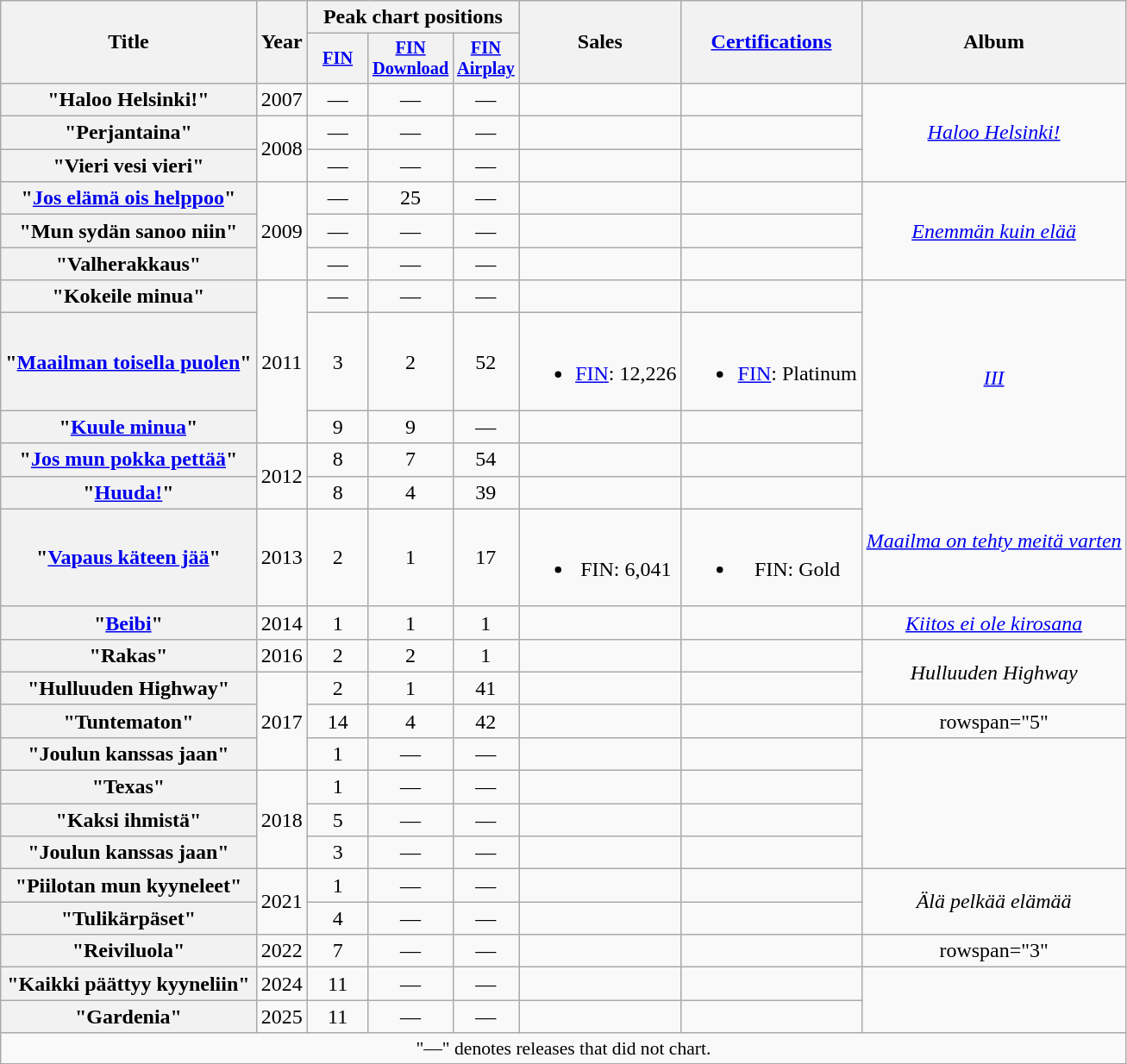<table class="wikitable plainrowheaders" style="text-align:center;">
<tr>
<th scope="col" rowspan="2">Title</th>
<th scope="col" rowspan="2">Year</th>
<th scope="col" colspan="3">Peak chart positions</th>
<th scope="col" rowspan="2">Sales<br></th>
<th scope="col" rowspan="2"><a href='#'>Certifications</a><br></th>
<th scope="col" rowspan="2">Album</th>
</tr>
<tr>
<th style="width:3em;font-size:85%"><a href='#'>FIN</a><br></th>
<th style="width:3em;font-size:85%"><a href='#'>FIN<br>Download</a><br></th>
<th style="width:3em;font-size:85%"><a href='#'>FIN<br>Airplay</a><br></th>
</tr>
<tr>
<th scope="row">"Haloo Helsinki!"</th>
<td>2007</td>
<td>—</td>
<td>—</td>
<td>—</td>
<td></td>
<td></td>
<td rowspan="3"><em><a href='#'>Haloo Helsinki!</a></em></td>
</tr>
<tr>
<th scope="row">"Perjantaina"</th>
<td rowspan="2">2008</td>
<td>—</td>
<td>—</td>
<td>—</td>
<td></td>
<td></td>
</tr>
<tr>
<th scope="row">"Vieri vesi vieri"</th>
<td>—</td>
<td>—</td>
<td>—</td>
<td></td>
<td></td>
</tr>
<tr>
<th scope="row">"<a href='#'>Jos elämä ois helppoo</a>"</th>
<td rowspan="3">2009</td>
<td>—</td>
<td>25</td>
<td>—</td>
<td></td>
<td></td>
<td rowspan="3"><em><a href='#'>Enemmän kuin elää</a></em></td>
</tr>
<tr>
<th scope="row">"Mun sydän sanoo niin"</th>
<td>—</td>
<td>—</td>
<td>—</td>
<td></td>
<td></td>
</tr>
<tr>
<th scope="row">"Valherakkaus"</th>
<td>—</td>
<td>—</td>
<td>—</td>
<td></td>
<td></td>
</tr>
<tr>
<th scope="row">"Kokeile minua"</th>
<td rowspan="3">2011</td>
<td>—</td>
<td>—</td>
<td>—</td>
<td></td>
<td></td>
<td rowspan="4"><em><a href='#'>III</a></em></td>
</tr>
<tr>
<th scope="row">"<a href='#'>Maailman toisella puolen</a>"</th>
<td>3</td>
<td>2</td>
<td>52</td>
<td><br><ul><li><a href='#'>FIN</a>: 12,226</li></ul></td>
<td><br><ul><li><a href='#'>FIN</a>: Platinum</li></ul></td>
</tr>
<tr>
<th scope="row">"<a href='#'>Kuule minua</a>"</th>
<td>9</td>
<td>9</td>
<td>—</td>
<td></td>
<td></td>
</tr>
<tr>
<th scope="row">"<a href='#'>Jos mun pokka pettää</a>"</th>
<td rowspan="2">2012</td>
<td>8</td>
<td>7</td>
<td>54</td>
<td></td>
<td></td>
</tr>
<tr>
<th scope="row">"<a href='#'>Huuda!</a>"</th>
<td>8</td>
<td>4</td>
<td>39</td>
<td></td>
<td></td>
<td rowspan="2"><em><a href='#'>Maailma on tehty meitä varten</a></em></td>
</tr>
<tr>
<th scope="row">"<a href='#'>Vapaus käteen jää</a>"</th>
<td>2013</td>
<td>2</td>
<td>1</td>
<td>17</td>
<td><br><ul><li>FIN: 6,041</li></ul></td>
<td><br><ul><li>FIN: Gold</li></ul></td>
</tr>
<tr>
<th scope="row">"<a href='#'>Beibi</a>"</th>
<td>2014</td>
<td>1</td>
<td>1</td>
<td>1</td>
<td></td>
<td></td>
<td><em><a href='#'>Kiitos ei ole kirosana</a></em></td>
</tr>
<tr>
<th scope="row">"Rakas"</th>
<td>2016</td>
<td>2</td>
<td>2</td>
<td>1</td>
<td></td>
<td></td>
<td rowspan="2"><em>Hulluuden Highway</em></td>
</tr>
<tr>
<th scope="row">"Hulluuden Highway"</th>
<td rowspan="3">2017</td>
<td>2</td>
<td>1</td>
<td>41</td>
<td></td>
<td></td>
</tr>
<tr>
<th scope="row">"Tuntematon"</th>
<td>14</td>
<td>4</td>
<td>42</td>
<td></td>
<td></td>
<td>rowspan="5" </td>
</tr>
<tr>
<th scope="row">"Joulun kanssas jaan"<br></th>
<td>1<br></td>
<td>—</td>
<td>—</td>
<td></td>
<td></td>
</tr>
<tr>
<th scope="row">"Texas"<br></th>
<td rowspan="3">2018</td>
<td>1</td>
<td>—</td>
<td>—</td>
<td></td>
<td></td>
</tr>
<tr>
<th scope="row">"Kaksi ihmistä"</th>
<td>5</td>
<td>—</td>
<td>—</td>
<td></td>
<td></td>
</tr>
<tr>
<th scope="row">"Joulun kanssas jaan"</th>
<td>3</td>
<td>—</td>
<td>—</td>
<td></td>
<td></td>
</tr>
<tr>
<th scope="row">"Piilotan mun kyyneleet"</th>
<td rowspan="2">2021</td>
<td>1</td>
<td>—</td>
<td>—</td>
<td></td>
<td></td>
<td rowspan="2"><em>Älä pelkää elämää</em></td>
</tr>
<tr>
<th scope="row">"Tulikärpäset"</th>
<td>4</td>
<td>—</td>
<td>—</td>
<td></td>
<td></td>
</tr>
<tr>
<th scope="row">"Reiviluola"<br></th>
<td>2022</td>
<td>7<br></td>
<td>—</td>
<td>—</td>
<td></td>
<td></td>
<td>rowspan="3" </td>
</tr>
<tr>
<th scope="row">"Kaikki päättyy kyyneliin"</th>
<td>2024</td>
<td>11<br></td>
<td>—</td>
<td>—</td>
<td></td>
<td></td>
</tr>
<tr>
<th scope="row">"Gardenia"</th>
<td>2025</td>
<td>11<br></td>
<td>—</td>
<td>—</td>
<td></td>
<td></td>
</tr>
<tr>
<td colspan="8" style="font-size:90%">"—" denotes releases that did not chart.</td>
</tr>
</table>
